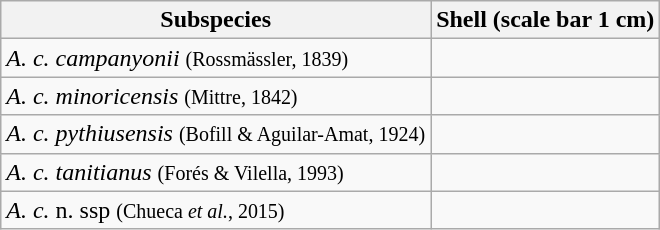<table class="wikitable">
<tr>
<th>Subspecies</th>
<th>Shell (scale bar 1 cm)</th>
</tr>
<tr>
<td><em>A. c. campanyonii</em> <small>(Rossmässler, 1839)</small></td>
<td></td>
</tr>
<tr>
<td><em>A. c. minoricensis</em> <small>(Mittre, 1842)</small></td>
<td></td>
</tr>
<tr>
<td><em>A. c. pythiusensis</em> <small>(Bofill & Aguilar-Amat, 1924)</small></td>
<td></td>
</tr>
<tr>
<td><em>A. c. tanitianus</em> <small>(Forés & Vilella, 1993)</small></td>
<td></td>
</tr>
<tr>
<td><em>A. c.</em> n. ssp <small>(Chueca <em>et al.</em>, 2015)</small></td>
<td></td>
</tr>
</table>
